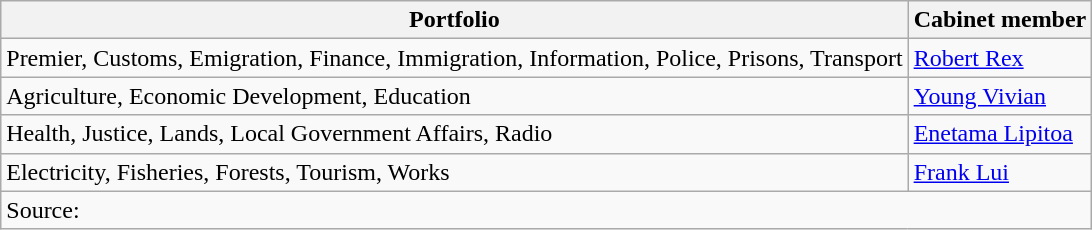<table class=wikitable>
<tr>
<th>Portfolio</th>
<th>Cabinet member</th>
</tr>
<tr>
<td>Premier, Customs, Emigration, Finance, Immigration, Information, Police, Prisons, Transport</td>
<td><a href='#'>Robert Rex</a></td>
</tr>
<tr>
<td>Agriculture, Economic Development, Education</td>
<td><a href='#'>Young Vivian</a></td>
</tr>
<tr>
<td>Health, Justice, Lands, Local Government Affairs, Radio</td>
<td><a href='#'>Enetama Lipitoa</a></td>
</tr>
<tr>
<td>Electricity, Fisheries, Forests, Tourism, Works</td>
<td><a href='#'>Frank Lui</a></td>
</tr>
<tr>
<td colspan=2>Source: </td>
</tr>
</table>
